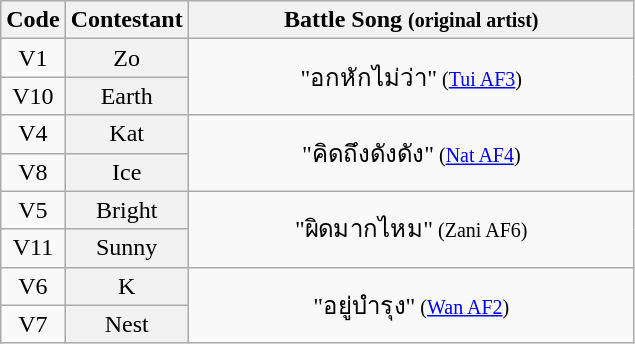<table class="wikitable" style="text-align:center;">
<tr>
<th scope="col">Code</th>
<th scope="col">Contestant</th>
<th style="width:290px;" scope="col">Battle Song <small>(original artist)</small></th>
</tr>
<tr>
<td>V1</td>
<th scope="row" style="font-weight:normal;">Zo</th>
<td align="center" rowspan="2">"อกหักไม่ว่า"<small> (<a href='#'>Tui AF3</a>)</small></td>
</tr>
<tr>
<td>V10</td>
<th scope="row" style="font-weight:normal;">Earth</th>
</tr>
<tr>
<td>V4</td>
<th scope="row" style="font-weight:normal;">Kat</th>
<td align="center" rowspan="2">"คิดถึงดังดัง"<small> (<a href='#'>Nat AF4</a>)</small></td>
</tr>
<tr>
<td>V8</td>
<th scope="row" style="font-weight:normal;">Ice</th>
</tr>
<tr>
<td>V5</td>
<th scope="row" style="font-weight:normal;">Bright</th>
<td align="center" rowspan="2">"ผิดมากไหม"<small> (Zani AF6)</small></td>
</tr>
<tr>
<td>V11</td>
<th scope="row" style="font-weight:normal;">Sunny</th>
</tr>
<tr>
<td>V6</td>
<th scope="row" style="font-weight:normal;">K</th>
<td align="center" rowspan="2">"อยู่บำรุง"<small> (<a href='#'>Wan AF2</a>)</small></td>
</tr>
<tr>
<td>V7</td>
<th scope="row" style="font-weight:normal;">Nest</th>
</tr>
</table>
